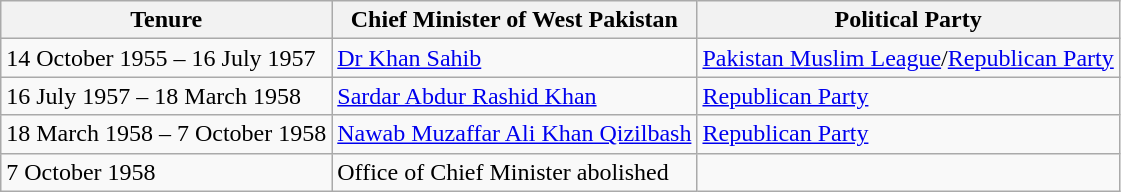<table class="wikitable">
<tr>
<th>Tenure</th>
<th>Chief Minister of West Pakistan</th>
<th>Political Party</th>
</tr>
<tr>
<td>14 October 1955 – 16 July 1957</td>
<td><a href='#'>Dr Khan Sahib</a></td>
<td><a href='#'>Pakistan Muslim League</a>/<a href='#'>Republican Party</a></td>
</tr>
<tr>
<td>16 July 1957 – 18 March 1958</td>
<td><a href='#'>Sardar Abdur Rashid Khan</a></td>
<td><a href='#'>Republican Party</a></td>
</tr>
<tr>
<td>18 March 1958 – 7 October 1958</td>
<td><a href='#'>Nawab Muzaffar Ali Khan Qizilbash</a></td>
<td><a href='#'>Republican Party</a></td>
</tr>
<tr>
<td>7 October 1958</td>
<td>Office of Chief Minister abolished</td>
</tr>
</table>
